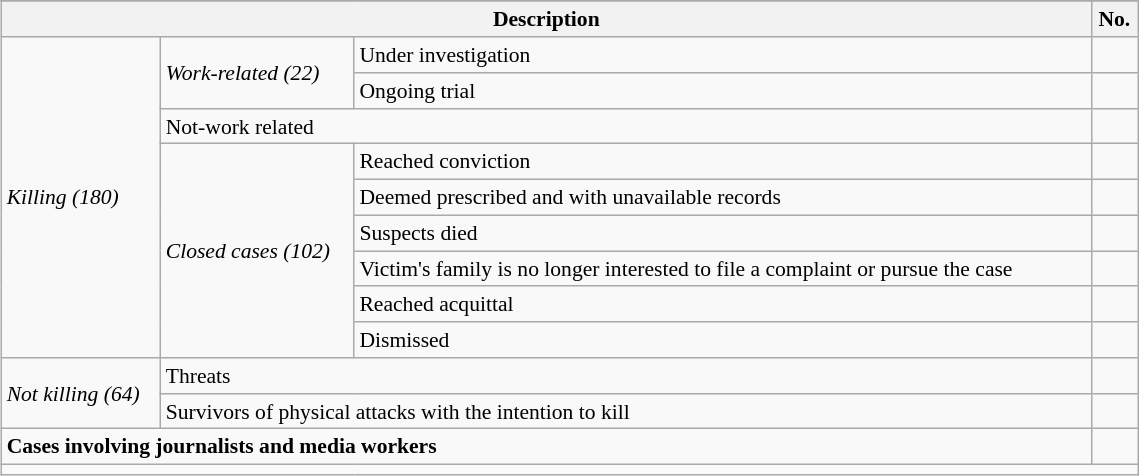<table class="wikitable" style="font-size:90%;" align=right width=60%>
<tr>
</tr>
<tr>
<th colspan=3>Description</th>
<th>No.</th>
</tr>
<tr>
<td rowspan=9><em>Killing (180)</em></td>
<td rowspan=2><em>Work-related (22)</em></td>
<td>Under investigation<br></td>
<td></td>
</tr>
<tr>
<td>Ongoing trial</td>
<td></td>
</tr>
<tr>
<td colspan=2>Not-work related</td>
<td></td>
</tr>
<tr>
<td rowspan=6><em>Closed cases (102)</em></td>
<td>Reached conviction<br></td>
<td></td>
</tr>
<tr>
<td>Deemed prescribed and with unavailable records</td>
<td></td>
</tr>
<tr>
<td>Suspects died</td>
<td></td>
</tr>
<tr>
<td>Victim's family is no longer interested to file a complaint or pursue the case</td>
<td></td>
</tr>
<tr>
<td>Reached acquittal</td>
<td></td>
</tr>
<tr>
<td>Dismissed</td>
<td></td>
</tr>
<tr>
<td rowspan=2><em>Not killing (64)</em></td>
<td colspan=2>Threats</td>
<td></td>
</tr>
<tr>
<td colspan=2>Survivors of physical attacks with the intention to kill</td>
<td></td>
</tr>
<tr>
<td colspan=3><strong>Cases involving journalists and media workers</strong></td>
<td><strong></strong></td>
</tr>
<tr>
<td colspan=4></td>
</tr>
</table>
